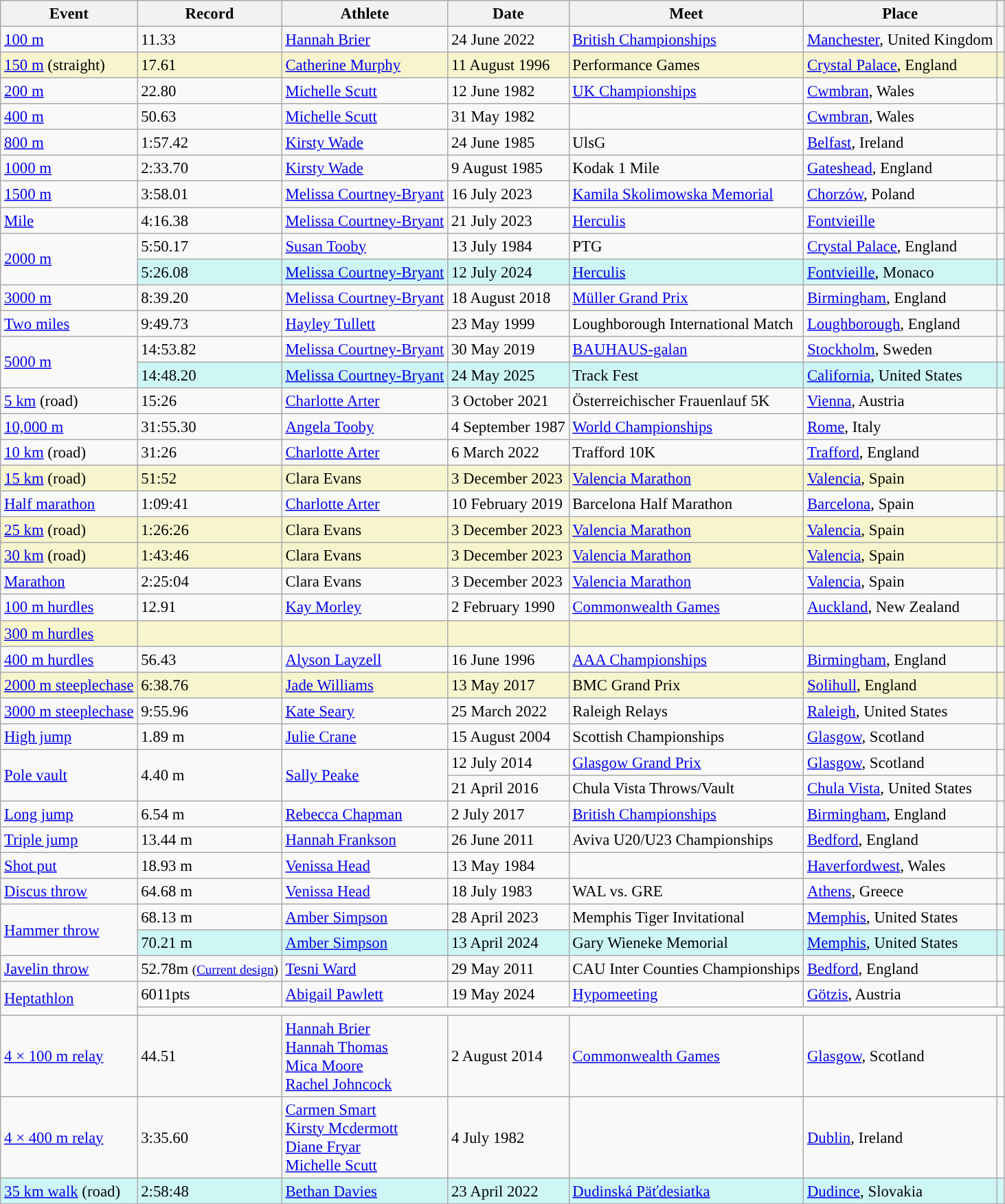<table class="wikitable" style="font-size:95%;">
<tr>
<th>Event</th>
<th>Record</th>
<th>Athlete</th>
<th>Date</th>
<th>Meet</th>
<th>Place</th>
<th></th>
</tr>
<tr>
<td><a href='#'>100 m</a></td>
<td>11.33 </td>
<td><a href='#'>Hannah Brier</a></td>
<td>24 June 2022</td>
<td><a href='#'>British Championships</a></td>
<td><a href='#'>Manchester</a>, United Kingdom</td>
<td></td>
</tr>
<tr style="background:#f6F5CE;">
<td><a href='#'>150 m</a> (straight)</td>
<td>17.61 </td>
<td><a href='#'>Catherine Murphy</a></td>
<td>11 August 1996</td>
<td>Performance Games</td>
<td><a href='#'>Crystal Palace</a>, England</td>
<td></td>
</tr>
<tr>
<td><a href='#'>200 m</a></td>
<td>22.80 </td>
<td><a href='#'>Michelle Scutt</a></td>
<td>12 June 1982</td>
<td><a href='#'>UK Championships</a></td>
<td><a href='#'>Cwmbran</a>, Wales</td>
<td></td>
</tr>
<tr>
<td><a href='#'>400 m</a></td>
<td>50.63</td>
<td><a href='#'>Michelle Scutt</a></td>
<td>31 May 1982</td>
<td></td>
<td><a href='#'>Cwmbran</a>, Wales</td>
<td></td>
</tr>
<tr>
<td><a href='#'>800 m</a></td>
<td>1:57.42</td>
<td><a href='#'>Kirsty Wade</a></td>
<td>24 June 1985</td>
<td>UlsG</td>
<td><a href='#'>Belfast</a>, Ireland</td>
<td></td>
</tr>
<tr>
<td><a href='#'>1000 m</a></td>
<td>2:33.70</td>
<td><a href='#'>Kirsty Wade</a></td>
<td>9 August 1985</td>
<td>Kodak 1 Mile</td>
<td><a href='#'>Gateshead</a>, England</td>
<td></td>
</tr>
<tr>
<td><a href='#'>1500 m</a></td>
<td>3:58.01</td>
<td><a href='#'>Melissa Courtney-Bryant</a></td>
<td>16 July 2023</td>
<td><a href='#'>Kamila Skolimowska Memorial</a></td>
<td><a href='#'>Chorzów</a>, Poland</td>
<td></td>
</tr>
<tr>
<td><a href='#'>Mile</a></td>
<td>4:16.38</td>
<td><a href='#'>Melissa Courtney-Bryant</a></td>
<td>21 July 2023</td>
<td><a href='#'>Herculis</a></td>
<td><a href='#'>Fontvieille</a></td>
<td></td>
</tr>
<tr>
<td rowspan=2><a href='#'>2000 m</a></td>
<td>5:50.17</td>
<td><a href='#'>Susan Tooby</a></td>
<td>13 July 1984</td>
<td>PTG</td>
<td><a href='#'>Crystal Palace</a>, England</td>
<td></td>
</tr>
<tr style="background:#CEF6F5">
<td>5:26.08</td>
<td><a href='#'>Melissa Courtney-Bryant</a></td>
<td>12 July 2024</td>
<td><a href='#'>Herculis</a></td>
<td><a href='#'>Fontvieille</a>, Monaco</td>
<td></td>
</tr>
<tr>
<td><a href='#'>3000 m</a></td>
<td>8:39.20</td>
<td><a href='#'>Melissa Courtney-Bryant</a></td>
<td>18 August 2018</td>
<td><a href='#'>Müller Grand Prix</a></td>
<td><a href='#'>Birmingham</a>, England</td>
<td></td>
</tr>
<tr>
<td><a href='#'>Two miles</a></td>
<td>9:49.73</td>
<td><a href='#'>Hayley Tullett</a></td>
<td>23 May 1999</td>
<td>Loughborough International Match</td>
<td><a href='#'>Loughborough</a>, England</td>
<td></td>
</tr>
<tr>
<td rowspan=2><a href='#'>5000 m</a></td>
<td>14:53.82</td>
<td><a href='#'>Melissa Courtney-Bryant</a></td>
<td>30 May 2019</td>
<td><a href='#'>BAUHAUS-galan</a></td>
<td><a href='#'>Stockholm</a>, Sweden</td>
<td></td>
</tr>
<tr style="background:#CEF6F5">
<td>14:48.20</td>
<td><a href='#'>Melissa Courtney-Bryant</a></td>
<td>24 May 2025</td>
<td>Track Fest</td>
<td><a href='#'>California</a>, United States</td>
<td></td>
</tr>
<tr>
<td><a href='#'>5 km</a> (road)</td>
<td>15:26</td>
<td><a href='#'>Charlotte Arter</a></td>
<td>3 October 2021</td>
<td>Österreichischer Frauenlauf 5K</td>
<td><a href='#'>Vienna</a>, Austria</td>
<td></td>
</tr>
<tr>
<td><a href='#'>10,000 m</a></td>
<td>31:55.30</td>
<td><a href='#'>Angela Tooby</a></td>
<td>4 September 1987</td>
<td><a href='#'>World Championships</a></td>
<td><a href='#'>Rome</a>, Italy</td>
<td></td>
</tr>
<tr>
<td><a href='#'>10 km</a> (road)</td>
<td>31:26</td>
<td><a href='#'>Charlotte Arter</a></td>
<td>6 March 2022</td>
<td>Trafford 10K</td>
<td><a href='#'>Trafford</a>, England</td>
<td></td>
</tr>
<tr style="background:#f6F5CE;">
<td><a href='#'>15 km</a> (road)</td>
<td>51:52</td>
<td>Clara Evans</td>
<td>3 December 2023</td>
<td><a href='#'>Valencia Marathon</a></td>
<td><a href='#'>Valencia</a>, Spain</td>
<td></td>
</tr>
<tr>
<td><a href='#'>Half marathon</a></td>
<td>1:09:41</td>
<td><a href='#'>Charlotte Arter</a></td>
<td>10 February 2019</td>
<td>Barcelona Half Marathon</td>
<td><a href='#'>Barcelona</a>, Spain</td>
<td></td>
</tr>
<tr style="background:#f6F5CE;">
<td><a href='#'>25 km</a> (road)</td>
<td>1:26:26</td>
<td>Clara Evans</td>
<td>3 December 2023</td>
<td><a href='#'>Valencia Marathon</a></td>
<td><a href='#'>Valencia</a>, Spain</td>
<td></td>
</tr>
<tr style="background:#f6F5CE;">
<td><a href='#'>30 km</a> (road)</td>
<td>1:43:46</td>
<td>Clara Evans</td>
<td>3 December 2023</td>
<td><a href='#'>Valencia Marathon</a></td>
<td><a href='#'>Valencia</a>, Spain</td>
<td></td>
</tr>
<tr>
<td><a href='#'>Marathon</a></td>
<td>2:25:04</td>
<td>Clara Evans</td>
<td>3 December 2023</td>
<td><a href='#'>Valencia Marathon</a></td>
<td><a href='#'>Valencia</a>, Spain</td>
<td></td>
</tr>
<tr>
<td><a href='#'>100 m hurdles</a></td>
<td>12.91 </td>
<td><a href='#'>Kay Morley</a></td>
<td>2 February 1990</td>
<td><a href='#'>Commonwealth Games</a></td>
<td><a href='#'>Auckland</a>, New Zealand</td>
<td></td>
</tr>
<tr style="background:#f6F5CE;">
<td><a href='#'>300 m hurdles</a></td>
<td></td>
<td></td>
<td></td>
<td></td>
<td></td>
<td></td>
</tr>
<tr>
<td><a href='#'>400 m hurdles</a></td>
<td>56.43</td>
<td><a href='#'>Alyson Layzell</a></td>
<td>16 June 1996</td>
<td><a href='#'>AAA Championships</a></td>
<td><a href='#'>Birmingham</a>, England</td>
<td></td>
</tr>
<tr style="background:#f6F5CE;">
<td><a href='#'>2000 m steeplechase</a></td>
<td>6:38.76</td>
<td><a href='#'>Jade Williams</a></td>
<td>13 May 2017</td>
<td>BMC Grand Prix</td>
<td><a href='#'>Solihull</a>, England</td>
<td></td>
</tr>
<tr>
<td><a href='#'>3000 m steeplechase</a></td>
<td>9:55.96</td>
<td><a href='#'>Kate Seary</a></td>
<td>25 March 2022</td>
<td>Raleigh Relays</td>
<td><a href='#'>Raleigh</a>, United States</td>
<td></td>
</tr>
<tr>
<td><a href='#'>High jump</a></td>
<td>1.89 m</td>
<td><a href='#'>Julie Crane</a></td>
<td>15 August 2004</td>
<td>Scottish Championships</td>
<td><a href='#'>Glasgow</a>, Scotland</td>
<td></td>
</tr>
<tr>
<td rowspan=2><a href='#'>Pole vault</a></td>
<td rowspan=2>4.40 m</td>
<td rowspan=2><a href='#'>Sally Peake</a></td>
<td>12 July 2014</td>
<td><a href='#'>Glasgow Grand Prix</a></td>
<td><a href='#'>Glasgow</a>, Scotland</td>
<td></td>
</tr>
<tr>
<td>21 April 2016</td>
<td>Chula Vista Throws/Vault</td>
<td><a href='#'>Chula Vista</a>, United States</td>
<td></td>
</tr>
<tr>
<td><a href='#'>Long jump</a></td>
<td>6.54 m </td>
<td><a href='#'>Rebecca Chapman</a></td>
<td>2 July 2017</td>
<td><a href='#'>British Championships</a></td>
<td><a href='#'>Birmingham</a>, England</td>
<td></td>
</tr>
<tr>
<td><a href='#'>Triple jump</a></td>
<td>13.44 m </td>
<td><a href='#'>Hannah Frankson</a></td>
<td>26 June 2011</td>
<td>Aviva U20/U23 Championships</td>
<td><a href='#'>Bedford</a>, England</td>
<td></td>
</tr>
<tr>
<td><a href='#'>Shot put</a></td>
<td>18.93 m</td>
<td><a href='#'>Venissa Head</a></td>
<td>13 May 1984</td>
<td></td>
<td><a href='#'>Haverfordwest</a>, Wales</td>
<td></td>
</tr>
<tr>
<td><a href='#'>Discus throw</a></td>
<td>64.68 m</td>
<td><a href='#'>Venissa Head</a></td>
<td>18 July 1983</td>
<td>WAL vs. GRE</td>
<td><a href='#'>Athens</a>, Greece</td>
<td></td>
</tr>
<tr>
<td rowspan=2><a href='#'>Hammer throw</a></td>
<td>68.13 m</td>
<td><a href='#'>Amber Simpson</a></td>
<td>28 April 2023</td>
<td>Memphis Tiger Invitational</td>
<td><a href='#'>Memphis</a>, United States</td>
<td></td>
</tr>
<tr style="background:#CEF6F5">
<td>70.21 m</td>
<td><a href='#'>Amber Simpson</a></td>
<td>13 April 2024</td>
<td>Gary Wieneke Memorial</td>
<td><a href='#'>Memphis</a>, United States</td>
<td></td>
</tr>
<tr>
<td><a href='#'>Javelin throw</a></td>
<td>52.78m <small>(<a href='#'>Current design</a>)</small></td>
<td><a href='#'>Tesni Ward</a></td>
<td>29 May 2011</td>
<td>CAU Inter Counties Championships</td>
<td><a href='#'>Bedford</a>, England</td>
<td></td>
</tr>
<tr>
<td rowspan=2><a href='#'>Heptathlon</a></td>
<td>6011pts</td>
<td><a href='#'>Abigail Pawlett</a></td>
<td>19 May 2024</td>
<td><a href='#'>Hypomeeting</a></td>
<td><a href='#'>Götzis</a>, Austria</td>
<td></td>
</tr>
<tr>
<td colspan=7></td>
</tr>
<tr>
<td><a href='#'>4 × 100 m relay</a></td>
<td>44.51</td>
<td><a href='#'>Hannah Brier</a><br><a href='#'>Hannah Thomas</a><br><a href='#'>Mica Moore</a><br><a href='#'>Rachel Johncock</a></td>
<td>2 August 2014</td>
<td><a href='#'>Commonwealth Games</a></td>
<td><a href='#'>Glasgow</a>, Scotland</td>
<td></td>
</tr>
<tr>
<td><a href='#'>4 × 400 m relay</a></td>
<td>3:35.60</td>
<td><a href='#'>Carmen Smart</a><br><a href='#'>Kirsty Mcdermott</a><br><a href='#'>Diane Fryar</a><br><a href='#'>Michelle Scutt</a></td>
<td>4 July 1982</td>
<td></td>
<td><a href='#'>Dublin</a>, Ireland</td>
<td></td>
</tr>
<tr style="background:#CEF6F5">
<td><a href='#'>35 km walk</a> (road)</td>
<td>2:58:48</td>
<td><a href='#'>Bethan Davies</a></td>
<td>23 April 2022</td>
<td><a href='#'>Dudinská Päťdesiatka</a></td>
<td><a href='#'>Dudince</a>, Slovakia</td>
<td></td>
</tr>
<tr>
</tr>
</table>
